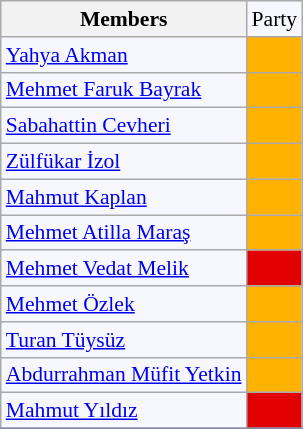<table class=wikitable style="border:1px solid #8888aa; background-color:#f7f8ff; padding:0px; font-size:90%;">
<tr>
<th>Members</th>
<td>Party</td>
</tr>
<tr>
<td><a href='#'>Yahya Akman</a></td>
<td style="background: #ffb300"></td>
</tr>
<tr>
<td><a href='#'>Mehmet Faruk Bayrak</a></td>
<td style="background: #ffb300"></td>
</tr>
<tr>
<td><a href='#'>Sabahattin Cevheri</a></td>
<td style="background: #ffb300"></td>
</tr>
<tr>
<td><a href='#'>Zülfükar İzol</a></td>
<td style="background: #ffb300"></td>
</tr>
<tr>
<td><a href='#'>Mahmut Kaplan</a></td>
<td style="background: #ffb300"></td>
</tr>
<tr>
<td><a href='#'>Mehmet Atilla Maraş</a></td>
<td style="background: #ffb300"></td>
</tr>
<tr>
<td><a href='#'>Mehmet Vedat Melik</a></td>
<td style="background: #e30000"></td>
</tr>
<tr>
<td><a href='#'>Mehmet Özlek</a></td>
<td style="background: #ffb300"></td>
</tr>
<tr>
<td><a href='#'>Turan Tüysüz</a></td>
<td style="background: #ffb300"></td>
</tr>
<tr>
<td><a href='#'>Abdurrahman Müfit Yetkin</a></td>
<td style="background: #ffb300"></td>
</tr>
<tr>
<td><a href='#'>Mahmut Yıldız</a></td>
<td style="background: #e30000"></td>
</tr>
<tr>
</tr>
</table>
